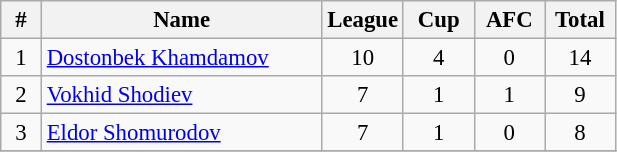<table class="wikitable sortable"  style="text-align:center; font-size:95%; ">
<tr>
<th width=20px>#</th>
<th width=180px>Name</th>
<th width=40px>League</th>
<th width=40px>Cup</th>
<th width=40px>AFC</th>
<th width=40px>Total</th>
</tr>
<tr>
<td>1</td>
<td align=left> <a href='#'>Dostonbek Khamdamov</a></td>
<td>10</td>
<td>4</td>
<td>0</td>
<td>14</td>
</tr>
<tr>
<td>2</td>
<td align=left> <a href='#'>Vokhid Shodiev</a></td>
<td>7</td>
<td>1</td>
<td>1</td>
<td>9</td>
</tr>
<tr>
<td>3</td>
<td align=left> <a href='#'>Eldor Shomurodov</a></td>
<td>7</td>
<td>1</td>
<td>0</td>
<td>8</td>
</tr>
<tr>
</tr>
</table>
